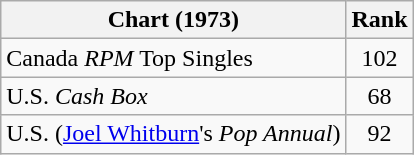<table class="wikitable sortable">
<tr>
<th align="left">Chart (1973)</th>
<th style="text-align:center;">Rank</th>
</tr>
<tr>
<td align="left">Canada <em>RPM</em> Top Singles</td>
<td style="text-align:center;">102</td>
</tr>
<tr>
<td align="left">U.S. <em>Cash Box</em> </td>
<td style="text-align:center;">68</td>
</tr>
<tr>
<td>U.S. (<a href='#'>Joel Whitburn</a>'s <em>Pop Annual</em>) </td>
<td style="text-align:center;">92</td>
</tr>
</table>
